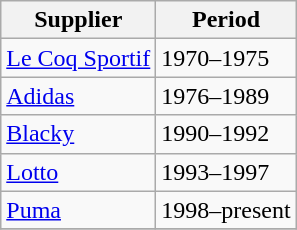<table class="wikitable">
<tr>
<th>Supplier</th>
<th>Period</th>
</tr>
<tr>
<td> <a href='#'>Le Coq Sportif</a></td>
<td>1970–1975</td>
</tr>
<tr>
<td> <a href='#'>Adidas</a></td>
<td>1976–1989</td>
</tr>
<tr>
<td> <a href='#'>Blacky</a></td>
<td>1990–1992</td>
</tr>
<tr>
<td> <a href='#'>Lotto</a></td>
<td>1993–1997</td>
</tr>
<tr>
<td> <a href='#'>Puma</a></td>
<td>1998–present</td>
</tr>
<tr>
</tr>
</table>
